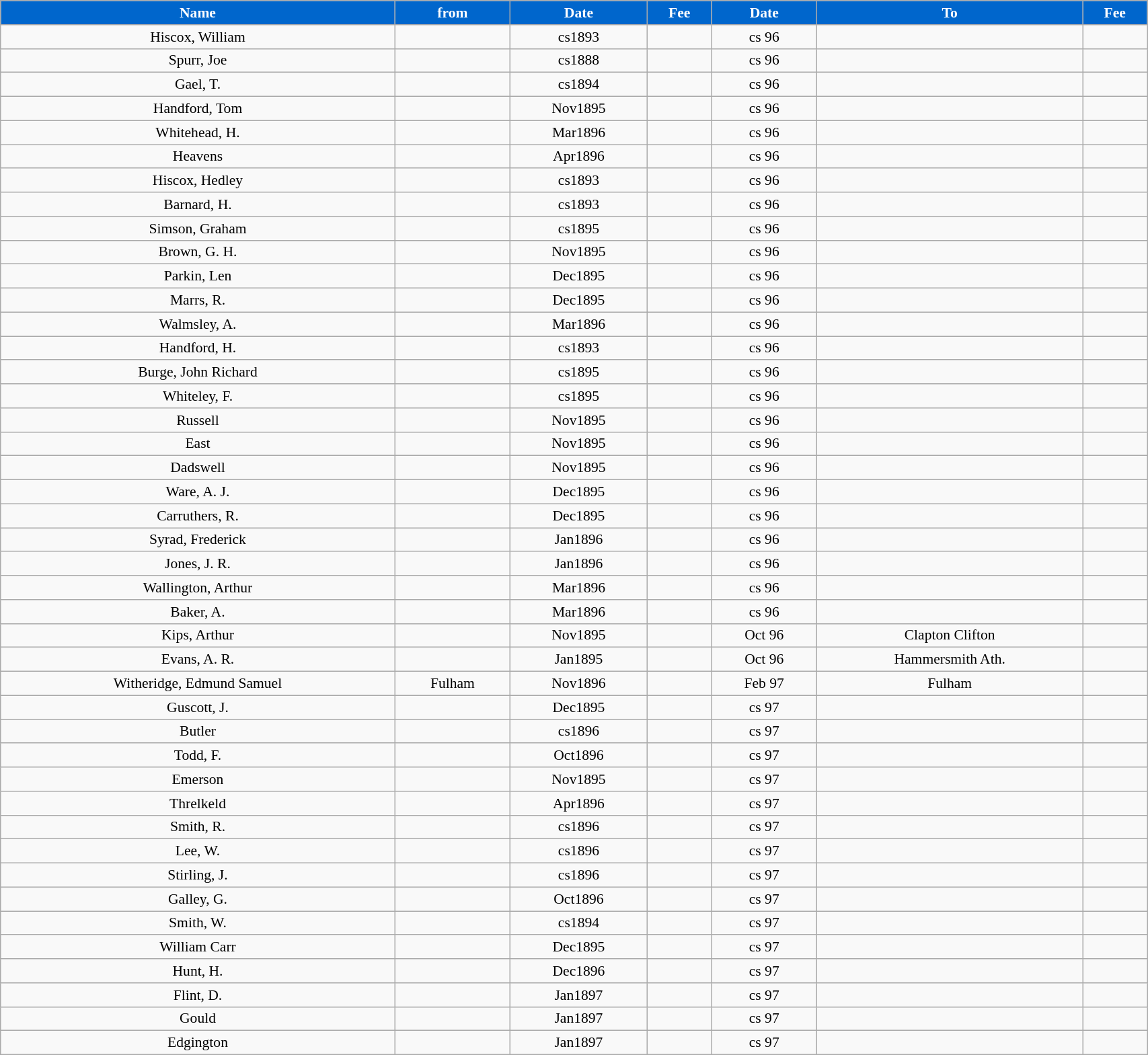<table class="wikitable" style="text-align:center; font-size:90%; width:90%;">
<tr>
<th style="background:#0066CC; color:#FFFFFF; text-align:center;"><strong>Name</strong></th>
<th style="background:#0066CC; color:#FFFFFF; text-align:center;">from</th>
<th style="background:#0066CC; color:#FFFFFF; text-align:center;"><strong>Date</strong></th>
<th style="background:#0066CC; color:#FFFFFF; text-align:center;"><strong>Fee</strong></th>
<th style="background:#0066CC; color:#FFFFFF; text-align:center;"><strong>Date</strong></th>
<th style="background:#0066CC; color:#FFFFFF; text-align:center;"><strong>To</strong></th>
<th style="background:#0066CC; color:#FFFFFF; text-align:center;"><strong>Fee</strong></th>
</tr>
<tr>
<td>Hiscox, William</td>
<td></td>
<td>cs1893</td>
<td></td>
<td>cs 96</td>
<td></td>
<td></td>
</tr>
<tr>
<td>Spurr, Joe</td>
<td></td>
<td>cs1888</td>
<td></td>
<td>cs 96</td>
<td></td>
<td></td>
</tr>
<tr>
<td>Gael, T.</td>
<td></td>
<td>cs1894</td>
<td></td>
<td>cs 96</td>
<td></td>
<td></td>
</tr>
<tr>
<td>Handford, Tom</td>
<td></td>
<td>Nov1895</td>
<td></td>
<td>cs 96</td>
<td></td>
<td></td>
</tr>
<tr>
<td>Whitehead, H.</td>
<td></td>
<td>Mar1896</td>
<td></td>
<td>cs 96</td>
<td></td>
<td></td>
</tr>
<tr>
<td>Heavens</td>
<td></td>
<td>Apr1896</td>
<td></td>
<td>cs 96</td>
<td></td>
<td></td>
</tr>
<tr>
<td>Hiscox, Hedley</td>
<td></td>
<td>cs1893</td>
<td></td>
<td>cs 96</td>
<td></td>
<td></td>
</tr>
<tr>
<td>Barnard, H.</td>
<td></td>
<td>cs1893</td>
<td></td>
<td>cs 96</td>
<td></td>
<td></td>
</tr>
<tr>
<td>Simson, Graham</td>
<td></td>
<td>cs1895</td>
<td></td>
<td>cs 96</td>
<td></td>
<td></td>
</tr>
<tr>
<td>Brown, G. H.</td>
<td></td>
<td>Nov1895</td>
<td></td>
<td>cs 96</td>
<td></td>
<td></td>
</tr>
<tr>
<td>Parkin, Len</td>
<td></td>
<td>Dec1895</td>
<td></td>
<td>cs 96</td>
<td></td>
<td></td>
</tr>
<tr>
<td>Marrs, R.</td>
<td></td>
<td>Dec1895</td>
<td></td>
<td>cs 96</td>
<td></td>
<td></td>
</tr>
<tr>
<td>Walmsley, A.</td>
<td></td>
<td>Mar1896</td>
<td></td>
<td>cs 96</td>
<td></td>
<td></td>
</tr>
<tr>
<td>Handford, H.</td>
<td></td>
<td>cs1893</td>
<td></td>
<td>cs 96</td>
<td></td>
<td></td>
</tr>
<tr>
<td>Burge, John Richard</td>
<td></td>
<td>cs1895</td>
<td></td>
<td>cs 96</td>
<td></td>
<td></td>
</tr>
<tr>
<td>Whiteley, F.</td>
<td></td>
<td>cs1895</td>
<td></td>
<td>cs 96</td>
<td></td>
<td></td>
</tr>
<tr>
<td>Russell</td>
<td></td>
<td>Nov1895</td>
<td></td>
<td>cs 96</td>
<td></td>
<td></td>
</tr>
<tr>
<td>East</td>
<td></td>
<td>Nov1895</td>
<td></td>
<td>cs 96</td>
<td></td>
<td></td>
</tr>
<tr>
<td>Dadswell</td>
<td></td>
<td>Nov1895</td>
<td></td>
<td>cs 96</td>
<td></td>
<td></td>
</tr>
<tr>
<td>Ware, A. J.</td>
<td></td>
<td>Dec1895</td>
<td></td>
<td>cs 96</td>
<td></td>
<td></td>
</tr>
<tr>
<td>Carruthers, R.</td>
<td></td>
<td>Dec1895</td>
<td></td>
<td>cs 96</td>
<td></td>
<td></td>
</tr>
<tr>
<td>Syrad, Frederick</td>
<td></td>
<td>Jan1896</td>
<td></td>
<td>cs 96</td>
<td></td>
<td></td>
</tr>
<tr>
<td>Jones, J. R.</td>
<td></td>
<td>Jan1896</td>
<td></td>
<td>cs 96</td>
<td></td>
<td></td>
</tr>
<tr>
<td>Wallington, Arthur</td>
<td></td>
<td>Mar1896</td>
<td></td>
<td>cs 96</td>
<td></td>
<td></td>
</tr>
<tr>
<td>Baker, A.</td>
<td></td>
<td>Mar1896</td>
<td></td>
<td>cs 96</td>
<td></td>
<td></td>
</tr>
<tr>
<td>Kips, Arthur</td>
<td></td>
<td>Nov1895</td>
<td></td>
<td>Oct 96</td>
<td>Clapton Clifton</td>
<td></td>
</tr>
<tr>
<td>Evans, A. R.</td>
<td></td>
<td>Jan1895</td>
<td></td>
<td>Oct 96</td>
<td>Hammersmith Ath.</td>
<td></td>
</tr>
<tr>
<td>Witheridge, Edmund Samuel</td>
<td>Fulham</td>
<td>Nov1896</td>
<td></td>
<td>Feb 97</td>
<td>Fulham</td>
<td></td>
</tr>
<tr>
<td>Guscott, J.</td>
<td></td>
<td>Dec1895</td>
<td></td>
<td>cs 97</td>
<td></td>
<td></td>
</tr>
<tr>
<td>Butler</td>
<td></td>
<td>cs1896</td>
<td></td>
<td>cs 97</td>
<td></td>
<td></td>
</tr>
<tr>
<td>Todd, F.</td>
<td></td>
<td>Oct1896</td>
<td></td>
<td>cs 97</td>
<td></td>
<td></td>
</tr>
<tr>
<td>Emerson</td>
<td></td>
<td>Nov1895</td>
<td></td>
<td>cs 97</td>
<td></td>
<td></td>
</tr>
<tr>
<td>Threlkeld</td>
<td></td>
<td>Apr1896</td>
<td></td>
<td>cs 97</td>
<td></td>
<td></td>
</tr>
<tr>
<td>Smith, R.</td>
<td></td>
<td>cs1896</td>
<td></td>
<td>cs 97</td>
<td></td>
<td></td>
</tr>
<tr>
<td>Lee, W.</td>
<td></td>
<td>cs1896</td>
<td></td>
<td>cs 97</td>
<td></td>
<td></td>
</tr>
<tr>
<td>Stirling, J.</td>
<td></td>
<td>cs1896</td>
<td></td>
<td>cs 97</td>
<td></td>
<td></td>
</tr>
<tr>
<td>Galley, G.</td>
<td></td>
<td>Oct1896</td>
<td></td>
<td>cs 97</td>
<td></td>
<td></td>
</tr>
<tr>
<td>Smith, W.</td>
<td></td>
<td>cs1894</td>
<td></td>
<td>cs 97</td>
<td></td>
<td></td>
</tr>
<tr>
<td>William Carr</td>
<td></td>
<td>Dec1895</td>
<td></td>
<td>cs 97</td>
<td></td>
<td></td>
</tr>
<tr>
<td>Hunt, H.</td>
<td></td>
<td>Dec1896</td>
<td></td>
<td>cs 97</td>
<td></td>
<td></td>
</tr>
<tr>
<td>Flint, D.</td>
<td></td>
<td>Jan1897</td>
<td></td>
<td>cs 97</td>
<td></td>
<td></td>
</tr>
<tr>
<td>Gould</td>
<td></td>
<td>Jan1897</td>
<td></td>
<td>cs 97</td>
<td></td>
<td></td>
</tr>
<tr>
<td>Edgington</td>
<td></td>
<td>Jan1897</td>
<td></td>
<td>cs 97</td>
<td></td>
<td></td>
</tr>
</table>
